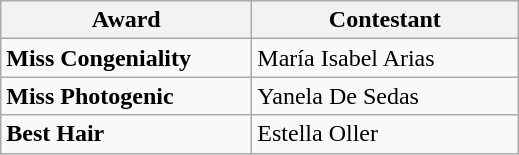<table class="wikitable">
<tr>
<th width="160">Award</th>
<th width="170">Contestant</th>
</tr>
<tr>
<td><strong>Miss Congeniality</strong></td>
<td>María Isabel Arias</td>
</tr>
<tr>
<td><strong>Miss Photogenic</strong></td>
<td>Yanela De Sedas</td>
</tr>
<tr>
<td><strong>Best Hair</strong></td>
<td>Estella Oller</td>
</tr>
</table>
